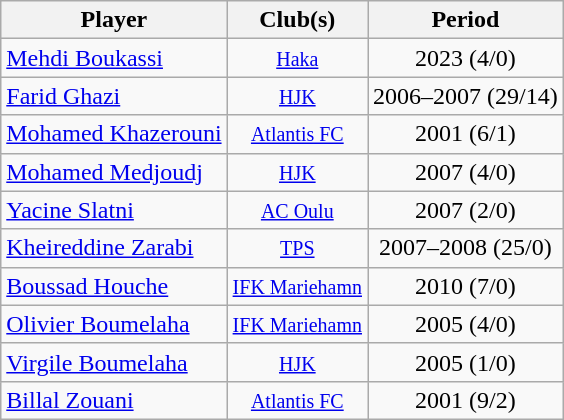<table class="wikitable collapsible collapsed" style="text-align:center">
<tr>
<th scope="col">Player</th>
<th scope="col" class="unsortable">Club(s)</th>
<th scope="col">Period</th>
</tr>
<tr>
<td align="left"><a href='#'>Mehdi Boukassi</a></td>
<td><small><a href='#'>Haka</a></small></td>
<td>2023 (4/0)</td>
</tr>
<tr>
<td align="left"><a href='#'>Farid Ghazi</a></td>
<td><small><a href='#'>HJK</a></small></td>
<td>2006–2007 (29/14)</td>
</tr>
<tr>
<td align="left"><a href='#'>Mohamed Khazerouni</a></td>
<td><small><a href='#'>Atlantis FC</a></small></td>
<td>2001 (6/1)</td>
</tr>
<tr>
<td align="left"><a href='#'>Mohamed Medjoudj</a></td>
<td><small><a href='#'>HJK</a></small></td>
<td>2007 (4/0)</td>
</tr>
<tr>
<td align="left"><a href='#'>Yacine Slatni</a></td>
<td><small><a href='#'>AC Oulu</a></small></td>
<td>2007 (2/0)</td>
</tr>
<tr>
<td align="left"><a href='#'>Kheireddine Zarabi</a></td>
<td><small><a href='#'>TPS</a></small></td>
<td>2007–2008 (25/0)</td>
</tr>
<tr>
<td align="left"><a href='#'>Boussad Houche</a></td>
<td><small><a href='#'>IFK Mariehamn</a></small></td>
<td>2010 (7/0)</td>
</tr>
<tr>
<td align="left"><a href='#'>Olivier Boumelaha</a></td>
<td><small><a href='#'>IFK Mariehamn</a></small></td>
<td>2005 (4/0)</td>
</tr>
<tr>
<td align="left"><a href='#'>Virgile Boumelaha</a></td>
<td><small><a href='#'>HJK</a></small></td>
<td>2005 (1/0)</td>
</tr>
<tr>
<td align="left"><a href='#'>Billal Zouani</a></td>
<td><small><a href='#'>Atlantis FC</a></small></td>
<td>2001 (9/2)</td>
</tr>
</table>
